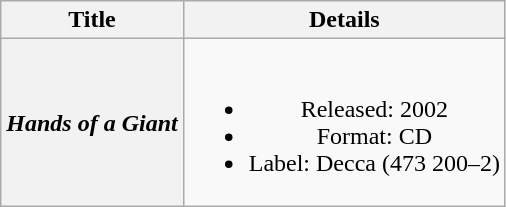<table class="wikitable plainrowheaders" style="text-align:center;" border="1">
<tr>
<th>Title</th>
<th>Details</th>
</tr>
<tr>
<th scope="row"><em>Hands of a Giant</em></th>
<td><br><ul><li>Released: 2002</li><li>Format: CD</li><li>Label: Decca (473 200–2)</li></ul></td>
</tr>
</table>
